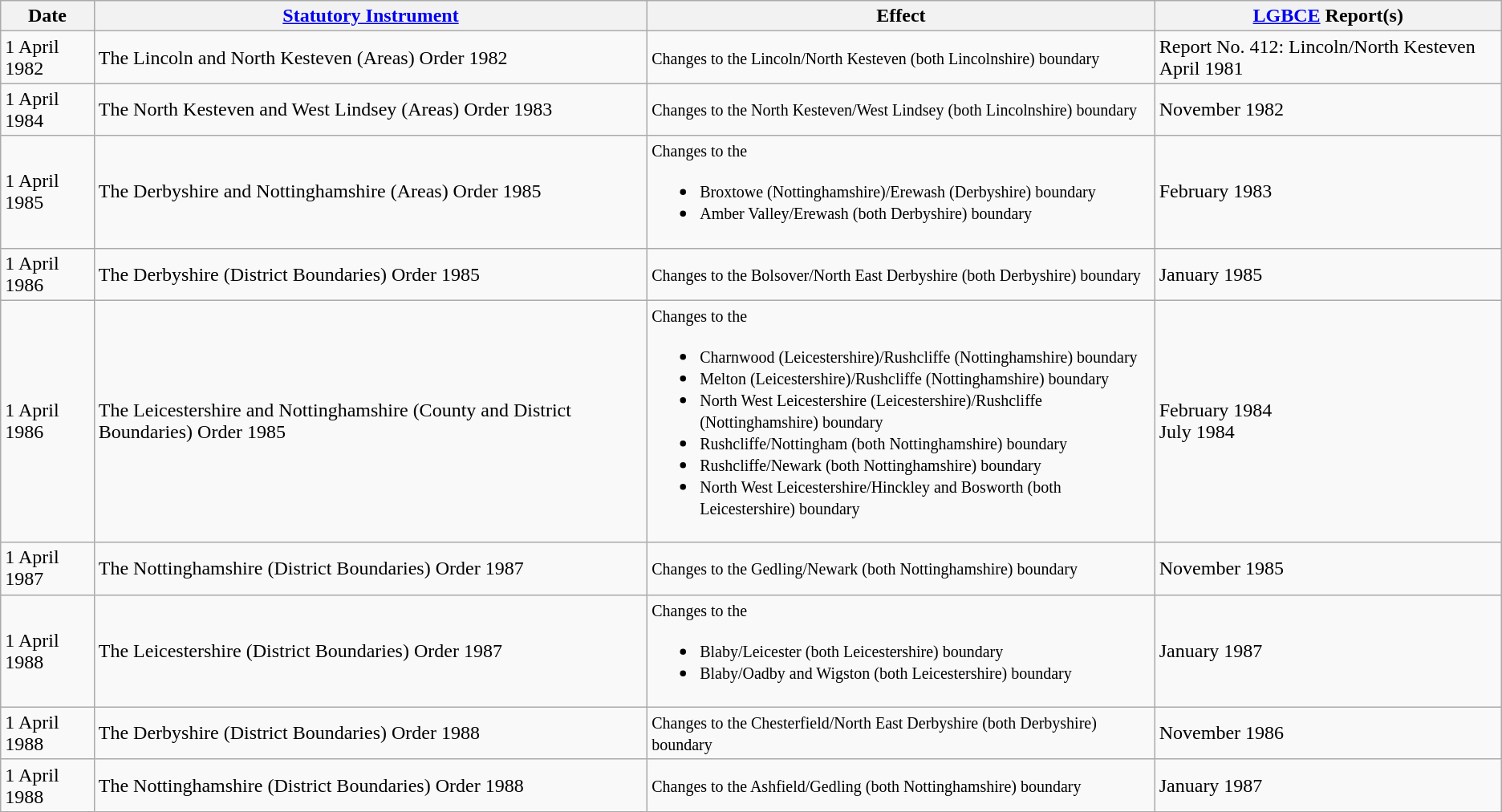<table class="wikitable sortable">
<tr>
<th>Date</th>
<th><a href='#'>Statutory Instrument</a></th>
<th>Effect</th>
<th><a href='#'>LGBCE</a> Report(s)</th>
</tr>
<tr>
<td>1 April 1982</td>
<td>The Lincoln and North Kesteven (Areas) Order 1982</td>
<td><small>Changes to the Lincoln/North Kesteven (both Lincolnshire) boundary</small></td>
<td>Report No. 412: Lincoln/North Kesteven April 1981</td>
</tr>
<tr>
<td>1 April 1984</td>
<td>The North Kesteven and West Lindsey (Areas) Order 1983</td>
<td><small>Changes to the North Kesteven/West Lindsey (both Lincolnshire) boundary</small></td>
<td> November 1982</td>
</tr>
<tr>
<td>1 April 1985</td>
<td>The Derbyshire and Nottinghamshire (Areas) Order 1985</td>
<td><small>Changes to the</small><br><ul><li><small>Broxtowe (Nottinghamshire)/Erewash (Derbyshire) boundary</small></li><li><small>Amber Valley/Erewash (both Derbyshire) boundary</small></li></ul></td>
<td> February 1983</td>
</tr>
<tr>
<td>1 April 1986</td>
<td>The Derbyshire (District Boundaries) Order 1985</td>
<td><small>Changes to the Bolsover/North East Derbyshire (both Derbyshire) boundary</small></td>
<td> January 1985</td>
</tr>
<tr>
<td>1 April 1986</td>
<td>The Leicestershire and Nottinghamshire (County and District Boundaries) Order 1985</td>
<td><small>Changes to the</small><br><ul><li><small>Charnwood (Leicestershire)/Rushcliffe (Nottinghamshire) boundary</small></li><li><small>Melton (Leicestershire)/Rushcliffe (Nottinghamshire) boundary</small></li><li><small>North West Leicestershire (Leicestershire)/Rushcliffe (Nottinghamshire) boundary</small></li><li><small>Rushcliffe/Nottingham (both Nottinghamshire) boundary</small></li><li><small>Rushcliffe/Newark (both Nottinghamshire) boundary</small></li><li><small>North West Leicestershire/Hinckley and Bosworth (both Leicestershire) boundary</small></li></ul></td>
<td> February 1984<br> July 1984</td>
</tr>
<tr>
<td>1 April 1987</td>
<td>The Nottinghamshire (District Boundaries) Order 1987</td>
<td><small>Changes to the Gedling/Newark (both Nottinghamshire) boundary</small></td>
<td> November 1985</td>
</tr>
<tr>
<td>1 April 1988</td>
<td>The Leicestershire (District Boundaries) Order 1987</td>
<td><small>Changes to the</small><br><ul><li><small>Blaby/Leicester (both Leicestershire) boundary</small></li><li><small>Blaby/Oadby and Wigston (both Leicestershire) boundary</small></li></ul></td>
<td> January 1987</td>
</tr>
<tr>
<td>1 April 1988</td>
<td>The Derbyshire (District Boundaries) Order 1988</td>
<td><small>Changes to the Chesterfield/North East Derbyshire (both Derbyshire) boundary</small></td>
<td> November 1986</td>
</tr>
<tr>
<td>1 April 1988</td>
<td>The Nottinghamshire (District Boundaries) Order 1988</td>
<td><small>Changes to the Ashfield/Gedling (both Nottinghamshire) boundary</small></td>
<td> January 1987</td>
</tr>
</table>
